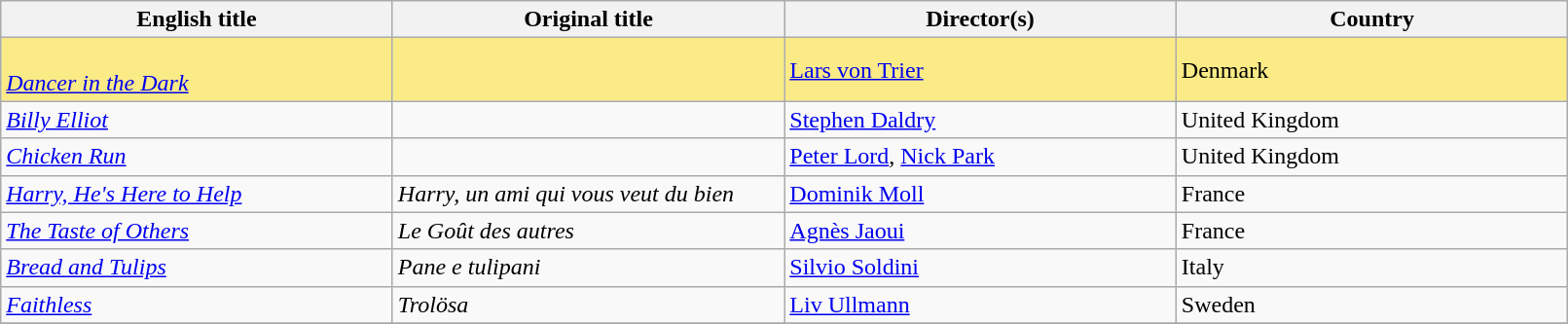<table class="sortable wikitable" width="85%" cellpadding="5">
<tr>
<th width="20%">English title</th>
<th width="20%">Original title</th>
<th width="20%">Director(s)</th>
<th width="20%">Country</th>
</tr>
<tr style="background:#FAEB86">
<td><br> <em><a href='#'>Dancer in the Dark</a></em></td>
<td></td>
<td><a href='#'>Lars von Trier</a></td>
<td>Denmark</td>
</tr>
<tr>
<td><em><a href='#'>Billy Elliot</a></em></td>
<td></td>
<td><a href='#'>Stephen Daldry</a></td>
<td>United Kingdom</td>
</tr>
<tr>
<td><em><a href='#'>Chicken Run</a></em></td>
<td></td>
<td><a href='#'>Peter Lord</a>, <a href='#'>Nick Park</a></td>
<td>United Kingdom</td>
</tr>
<tr>
<td><em><a href='#'>Harry, He's Here to Help</a></em></td>
<td><em>Harry, un ami qui vous veut du bien</em></td>
<td><a href='#'>Dominik Moll</a></td>
<td>France</td>
</tr>
<tr>
<td><em><a href='#'>The Taste of Others</a></em></td>
<td><em>Le Goût des autres</em></td>
<td><a href='#'>Agnès Jaoui</a></td>
<td>France</td>
</tr>
<tr>
<td><em><a href='#'>Bread and Tulips</a></em></td>
<td><em>Pane e tulipani</em></td>
<td><a href='#'>Silvio Soldini</a></td>
<td>Italy</td>
</tr>
<tr>
<td><em><a href='#'>Faithless</a></em></td>
<td><em>Trolösa</em></td>
<td><a href='#'>Liv Ullmann</a></td>
<td>Sweden</td>
</tr>
<tr>
</tr>
</table>
